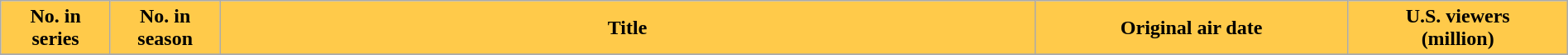<table class="wikitable plainrowheaders" style="width:100%;">
<tr>
<th scope="col" style="background-color: #FFCA4A; color: #000000;" width=7%>No. in<br>series</th>
<th scope="col" style="background-color: #FFCA4A; color: #000000;" width=7%>No. in<br>season</th>
<th scope="col" style="background-color: #FFCA4A; color: #000000;">Title</th>
<th scope="col" style="background-color: #FFCA4A; color: #000000;" width=20%>Original air date</th>
<th scope="col" style="background-color: #FFCA4A; color: #000000;" width=14%>U.S. viewers<br>(million)</th>
</tr>
<tr>
</tr>
</table>
